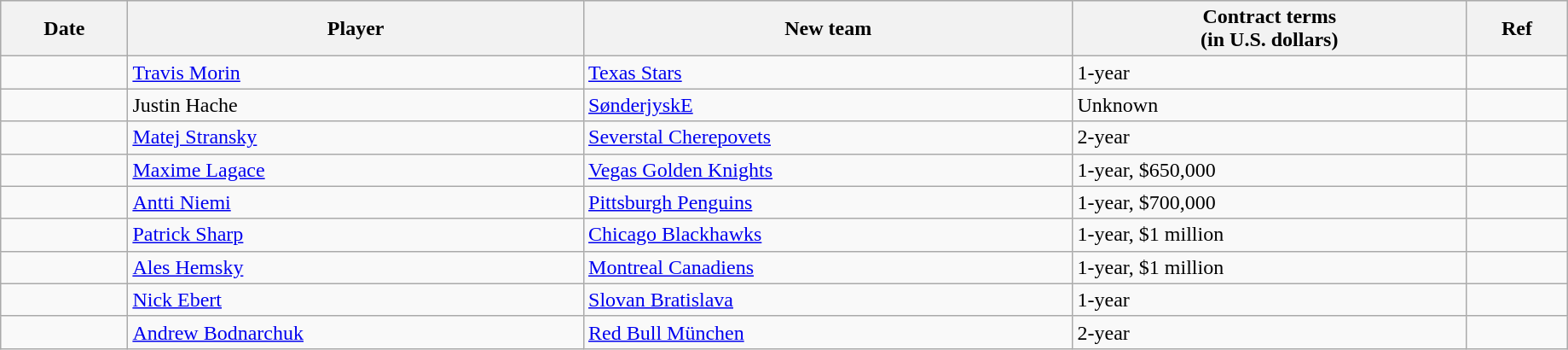<table class="wikitable" width=97%>
<tr style="background:#ddd; text-align:center;">
<th>Date</th>
<th>Player</th>
<th>New team</th>
<th>Contract terms<br>(in U.S. dollars)</th>
<th>Ref</th>
</tr>
<tr>
<td></td>
<td><a href='#'>Travis Morin</a></td>
<td><a href='#'>Texas Stars</a></td>
<td>1-year</td>
<td></td>
</tr>
<tr>
<td></td>
<td>Justin Hache</td>
<td><a href='#'>SønderjyskE</a></td>
<td>Unknown</td>
<td></td>
</tr>
<tr>
<td></td>
<td><a href='#'>Matej Stransky</a></td>
<td><a href='#'>Severstal Cherepovets</a></td>
<td>2-year</td>
<td></td>
</tr>
<tr>
<td></td>
<td><a href='#'>Maxime Lagace</a></td>
<td><a href='#'>Vegas Golden Knights</a></td>
<td>1-year, $650,000</td>
<td></td>
</tr>
<tr>
<td></td>
<td><a href='#'>Antti Niemi</a></td>
<td><a href='#'>Pittsburgh Penguins</a></td>
<td>1-year, $700,000</td>
<td></td>
</tr>
<tr>
<td></td>
<td><a href='#'>Patrick Sharp</a></td>
<td><a href='#'>Chicago Blackhawks</a></td>
<td>1-year, $1 million</td>
<td></td>
</tr>
<tr>
<td></td>
<td><a href='#'>Ales Hemsky</a></td>
<td><a href='#'>Montreal Canadiens</a></td>
<td>1-year, $1 million</td>
<td></td>
</tr>
<tr>
<td></td>
<td><a href='#'>Nick Ebert</a></td>
<td><a href='#'>Slovan Bratislava</a></td>
<td>1-year</td>
<td></td>
</tr>
<tr>
<td></td>
<td><a href='#'>Andrew Bodnarchuk</a></td>
<td><a href='#'>Red Bull München</a></td>
<td>2-year</td>
<td></td>
</tr>
</table>
